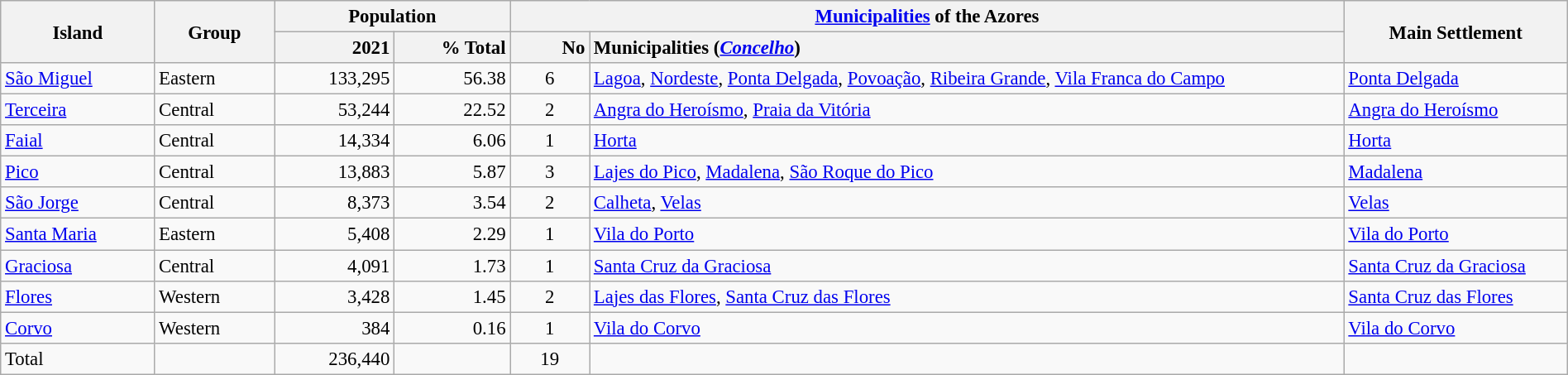<table class="wikitable" style="font-size:95%; margin:1em auto 1em auto;">
<tr>
<th rowspan="2" style="width:100pt;">Island</th>
<th rowspan="2" style="width:75pt;">Group</th>
<th colspan="2" style="width:100pt;">Population</th>
<th colspan="2"><a href='#'>Municipalities</a> of the Azores</th>
<th rowspan="2" style="width:150pt;">Main Settlement</th>
</tr>
<tr>
<th style="text-align:right; width:75pt;">2021</th>
<th style="text-align:right; width:75pt;">% Total</th>
<th style="text-align:right; width:50pt;">No</th>
<th style="text-align:left; width:550pt;">Municipalities (<em><a href='#'>Concelho</a></em>)</th>
</tr>
<tr>
<td><a href='#'>São Miguel</a></td>
<td>Eastern</td>
<td align="right">133,295</td>
<td align="right">56.38</td>
<td style="text-align:center;">6</td>
<td><a href='#'>Lagoa</a>, <a href='#'>Nordeste</a>, <a href='#'>Ponta Delgada</a>, <a href='#'>Povoação</a>, <a href='#'>Ribeira Grande</a>, <a href='#'>Vila Franca do Campo</a></td>
<td><a href='#'>Ponta Delgada</a></td>
</tr>
<tr>
<td><a href='#'>Terceira</a></td>
<td>Central</td>
<td align="right">53,244</td>
<td align="right">22.52</td>
<td style="text-align:center;">2</td>
<td><a href='#'>Angra do Heroísmo</a>, <a href='#'>Praia da Vitória</a></td>
<td><a href='#'>Angra do Heroísmo</a></td>
</tr>
<tr>
<td><a href='#'>Faial</a></td>
<td>Central</td>
<td align="right">14,334</td>
<td align="right">6.06</td>
<td style="text-align:center;">1</td>
<td><a href='#'>Horta</a></td>
<td><a href='#'>Horta</a></td>
</tr>
<tr>
<td><a href='#'>Pico</a></td>
<td>Central</td>
<td align="right">13,883</td>
<td align="right">5.87</td>
<td style="text-align:center;">3</td>
<td><a href='#'>Lajes do Pico</a>, <a href='#'>Madalena</a>, <a href='#'>São Roque do Pico</a></td>
<td><a href='#'>Madalena</a></td>
</tr>
<tr>
<td><a href='#'>São Jorge</a></td>
<td>Central</td>
<td align="right">8,373</td>
<td align="right">3.54</td>
<td style="text-align:center;">2</td>
<td><a href='#'>Calheta</a>, <a href='#'>Velas</a></td>
<td><a href='#'>Velas</a></td>
</tr>
<tr>
<td><a href='#'>Santa Maria</a></td>
<td>Eastern</td>
<td align="right">5,408</td>
<td align="right">2.29</td>
<td style="text-align:center;">1</td>
<td><a href='#'>Vila do Porto</a></td>
<td><a href='#'>Vila do Porto</a></td>
</tr>
<tr>
<td><a href='#'>Graciosa</a></td>
<td>Central</td>
<td align="right">4,091</td>
<td align="right">1.73</td>
<td style="text-align:center;">1</td>
<td><a href='#'>Santa Cruz da Graciosa</a></td>
<td><a href='#'>Santa Cruz da Graciosa</a></td>
</tr>
<tr>
<td><a href='#'>Flores</a></td>
<td>Western</td>
<td align="right">3,428</td>
<td align="right">1.45</td>
<td style="text-align:center;">2</td>
<td><a href='#'>Lajes das Flores</a>, <a href='#'>Santa Cruz das Flores</a></td>
<td><a href='#'>Santa Cruz das Flores</a></td>
</tr>
<tr>
<td><a href='#'>Corvo</a></td>
<td>Western</td>
<td align="right">384</td>
<td align="right">0.16</td>
<td style="text-align:center;">1</td>
<td><a href='#'>Vila do Corvo</a></td>
<td><a href='#'>Vila do Corvo</a></td>
</tr>
<tr>
<td>Total</td>
<td></td>
<td style="text-align:right;">236,440</td>
<td></td>
<td style="text-align:center;">19</td>
<td></td>
<td></td>
</tr>
</table>
